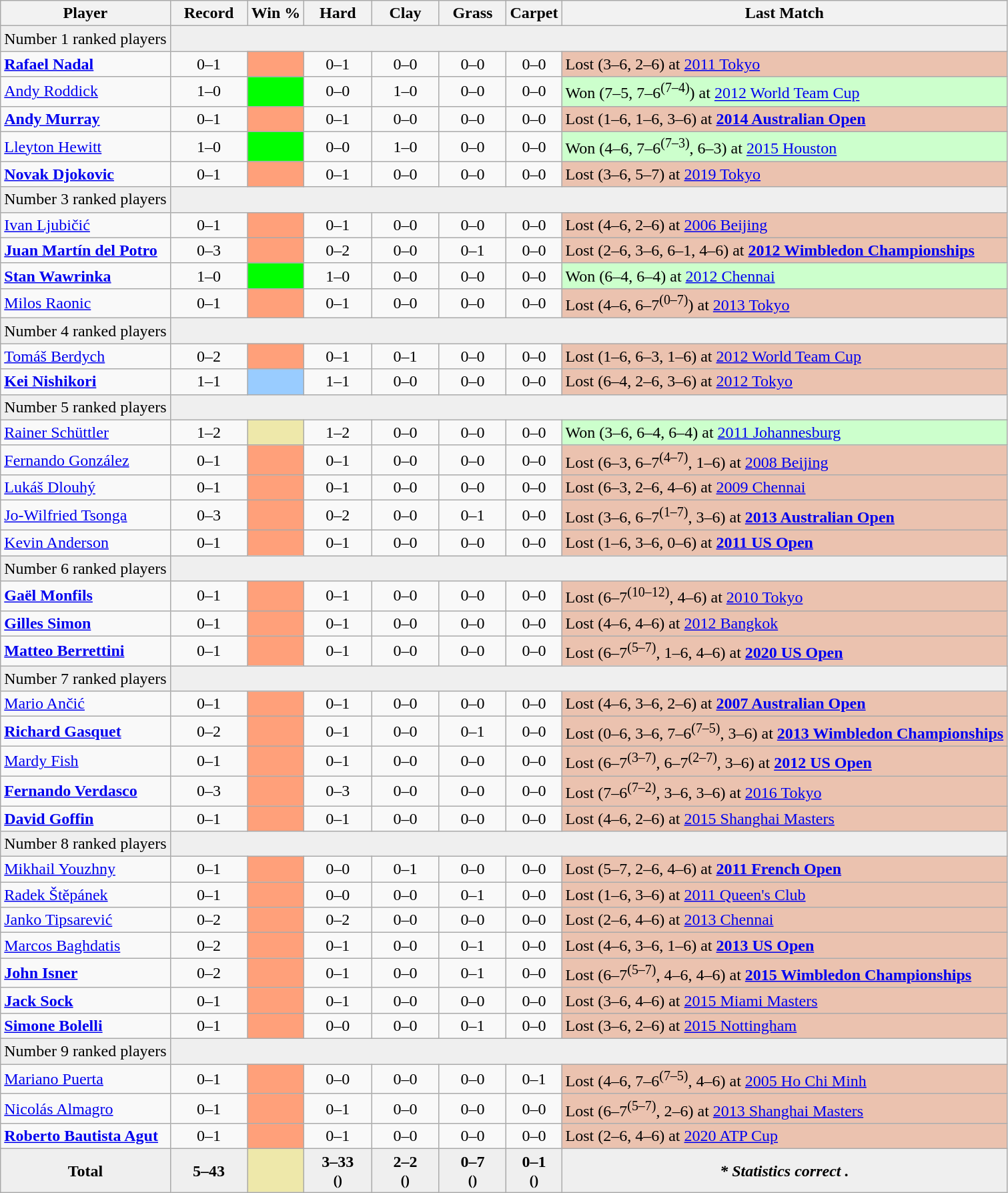<table class="wikitable sortable nowrap" style="text-align:center">
<tr>
<th>Player</th>
<th width="70">Record</th>
<th>Win %</th>
<th width="60">Hard</th>
<th width="60">Clay</th>
<th width="60">Grass</th>
<th>Carpet</th>
<th>Last Match</th>
</tr>
<tr style="background:#efefef">
<td align="left">Number 1 ranked players</td>
<td colspan="7"></td>
</tr>
<tr>
<td align="left"> <strong><a href='#'>Rafael Nadal</a></strong></td>
<td>0–1</td>
<td bgcolor="FFA07A"></td>
<td>0–1</td>
<td>0–0</td>
<td>0–0</td>
<td>0–0</td>
<td style="background:#ebc2af;text-align:left">Lost (3–6, 2–6) at <a href='#'>2011 Tokyo</a></td>
</tr>
<tr>
<td align="left"> <a href='#'>Andy Roddick</a></td>
<td>1–0</td>
<td bgcolor="lime"></td>
<td>0–0</td>
<td>1–0</td>
<td>0–0</td>
<td>0–0</td>
<td style="background:#cfc;text-align:left">Won (7–5, 7–6<sup>(7–4)</sup>) at <a href='#'>2012 World Team Cup</a></td>
</tr>
<tr>
<td align="left"> <strong><a href='#'>Andy Murray</a></strong></td>
<td>0–1</td>
<td bgcolor="FFA07A"></td>
<td>0–1</td>
<td>0–0</td>
<td>0–0</td>
<td>0–0</td>
<td style="background:#ebc2af;text-align:left">Lost (1–6, 1–6, 3–6) at <strong><a href='#'>2014 Australian Open</a></strong></td>
</tr>
<tr>
<td align="left"> <a href='#'>Lleyton Hewitt</a></td>
<td>1–0</td>
<td bgcolor="lime"></td>
<td>0–0</td>
<td>1–0</td>
<td>0–0</td>
<td>0–0</td>
<td style="background:#cfc;text-align:left">Won (4–6, 7–6<sup>(7–3)</sup>, 6–3) at <a href='#'>2015 Houston</a></td>
</tr>
<tr>
<td align="left"> <strong><a href='#'>Novak Djokovic</a></strong></td>
<td>0–1</td>
<td bgcolor="FFA07A"></td>
<td>0–1</td>
<td>0–0</td>
<td>0–0</td>
<td>0–0</td>
<td style="background:#ebc2af;text-align:left">Lost (3–6, 5–7) at <a href='#'>2019 Tokyo</a></td>
</tr>
<tr style="background:#efefef">
<td align="left">Number 3 ranked players</td>
<td colspan="7"></td>
</tr>
<tr>
<td align="left"> <a href='#'>Ivan Ljubičić</a></td>
<td>0–1</td>
<td bgcolor="FFA07A"></td>
<td>0–1</td>
<td>0–0</td>
<td>0–0</td>
<td>0–0</td>
<td style="background:#ebc2af;text-align:left">Lost (4–6, 2–6) at <a href='#'>2006 Beijing</a></td>
</tr>
<tr>
<td align="left"> <strong><a href='#'>Juan Martín del Potro</a></strong></td>
<td>0–3</td>
<td bgcolor="FFA07A"></td>
<td>0–2</td>
<td>0–0</td>
<td>0–1</td>
<td>0–0</td>
<td style="background:#ebc2af;text-align:left">Lost (2–6, 3–6, 6–1, 4–6) at <strong><a href='#'>2012 Wimbledon Championships</a></strong></td>
</tr>
<tr>
<td align="left"> <strong><a href='#'>Stan Wawrinka</a></strong></td>
<td>1–0</td>
<td bgcolor="lime"></td>
<td>1–0</td>
<td>0–0</td>
<td>0–0</td>
<td>0–0</td>
<td style="background:#cfc;text-align:left">Won (6–4, 6–4) at <a href='#'>2012 Chennai</a></td>
</tr>
<tr>
<td align="left"> <a href='#'>Milos Raonic</a></td>
<td>0–1</td>
<td bgcolor="FFA07A"></td>
<td>0–1</td>
<td>0–0</td>
<td>0–0</td>
<td>0–0</td>
<td style="background:#ebc2af;text-align:left">Lost (4–6, 6–7<sup>(0–7)</sup>) at <a href='#'>2013 Tokyo</a></td>
</tr>
<tr style="background:#efefef">
<td align="left">Number 4 ranked players</td>
<td colspan="7"></td>
</tr>
<tr>
<td align="left"> <a href='#'>Tomáš Berdych</a></td>
<td>0–2</td>
<td bgcolor="FFA07A"></td>
<td>0–1</td>
<td>0–1</td>
<td>0–0</td>
<td>0–0</td>
<td style="background:#ebc2af;text-align:left">Lost (1–6, 6–3, 1–6) at <a href='#'>2012 World Team Cup</a></td>
</tr>
<tr>
<td align="left"> <strong><a href='#'>Kei Nishikori</a></strong></td>
<td>1–1</td>
<td bgcolor="99CCFF"></td>
<td>1–1</td>
<td>0–0</td>
<td>0–0</td>
<td>0–0</td>
<td style="background:#ebc2af;text-align:left">Lost (6–4, 2–6, 3–6) at <a href='#'>2012 Tokyo</a></td>
</tr>
<tr style="background:#efefef">
<td align="left">Number 5 ranked players</td>
<td colspan="7"></td>
</tr>
<tr>
<td align="left"> <a href='#'>Rainer Schüttler</a></td>
<td>1–2</td>
<td bgcolor="#EEE8AA"></td>
<td>1–2</td>
<td>0–0</td>
<td>0–0</td>
<td>0–0</td>
<td style="background:#cfc;text-align:left">Won (3–6, 6–4, 6–4) at <a href='#'>2011 Johannesburg</a></td>
</tr>
<tr>
<td align="left"> <a href='#'>Fernando González</a></td>
<td>0–1</td>
<td bgcolor="FFA07A"></td>
<td>0–1</td>
<td>0–0</td>
<td>0–0</td>
<td>0–0</td>
<td style="background:#ebc2af;text-align:left">Lost (6–3, 6–7<sup>(4–7)</sup>, 1–6) at <a href='#'>2008 Beijing</a></td>
</tr>
<tr>
<td align="left"> <a href='#'>Lukáš Dlouhý</a></td>
<td>0–1</td>
<td bgcolor="FFA07A"></td>
<td>0–1</td>
<td>0–0</td>
<td>0–0</td>
<td>0–0</td>
<td style="background:#ebc2af;text-align:left">Lost (6–3, 2–6, 4–6) at <a href='#'>2009 Chennai</a></td>
</tr>
<tr>
<td align="left"> <a href='#'>Jo-Wilfried Tsonga</a></td>
<td>0–3</td>
<td bgcolor="FFA07A"></td>
<td>0–2</td>
<td>0–0</td>
<td>0–1</td>
<td>0–0</td>
<td style="background:#ebc2af;text-align:left">Lost (3–6, 6–7<sup>(1–7)</sup>, 3–6) at <strong><a href='#'>2013 Australian Open</a></strong></td>
</tr>
<tr>
<td align="left"> <a href='#'>Kevin Anderson</a></td>
<td>0–1</td>
<td bgcolor="FFA07A"></td>
<td>0–1</td>
<td>0–0</td>
<td>0–0</td>
<td>0–0</td>
<td style="background:#ebc2af;text-align:left">Lost (1–6, 3–6, 0–6) at <strong><a href='#'>2011 US Open</a></strong></td>
</tr>
<tr style="background:#efefef">
<td align="left">Number 6 ranked players</td>
<td colspan="7"></td>
</tr>
<tr>
<td align="left"> <strong><a href='#'>Gaël Monfils</a></strong></td>
<td>0–1</td>
<td bgcolor="FFA07A"></td>
<td>0–1</td>
<td>0–0</td>
<td>0–0</td>
<td>0–0</td>
<td style="background:#ebc2af;text-align:left">Lost (6–7<sup>(10–12)</sup>, 4–6) at <a href='#'>2010 Tokyo</a></td>
</tr>
<tr>
<td align="left"> <strong><a href='#'>Gilles Simon</a></strong></td>
<td>0–1</td>
<td bgcolor="FFA07A"></td>
<td>0–1</td>
<td>0–0</td>
<td>0–0</td>
<td>0–0</td>
<td style="background:#ebc2af;text-align:left">Lost (4–6, 4–6) at <a href='#'>2012 Bangkok</a></td>
</tr>
<tr>
<td align="left"> <strong><a href='#'>Matteo Berrettini</a></strong></td>
<td>0–1</td>
<td bgcolor="FFA07A"></td>
<td>0–1</td>
<td>0–0</td>
<td>0–0</td>
<td>0–0</td>
<td style="background:#ebc2af;text-align:left">Lost (6–7<sup>(5–7)</sup>, 1–6, 4–6) at <strong><a href='#'>2020 US Open</a></strong></td>
</tr>
<tr style="background:#efefef">
<td align="left">Number 7 ranked players</td>
<td colspan="7"></td>
</tr>
<tr>
<td align="left"> <a href='#'>Mario Ančić</a></td>
<td>0–1</td>
<td bgcolor="FFA07A"></td>
<td>0–1</td>
<td>0–0</td>
<td>0–0</td>
<td>0–0</td>
<td style="background:#ebc2af;text-align:left">Lost (4–6, 3–6, 2–6) at <strong><a href='#'>2007 Australian Open</a></strong></td>
</tr>
<tr>
<td align="left"> <strong><a href='#'>Richard Gasquet</a></strong></td>
<td>0–2</td>
<td bgcolor="FFA07A"></td>
<td>0–1</td>
<td>0–0</td>
<td>0–1</td>
<td>0–0</td>
<td style="background:#ebc2af;text-align:left">Lost (0–6, 3–6, 7–6<sup>(7–5)</sup>, 3–6) at <strong><a href='#'>2013 Wimbledon Championships</a></strong></td>
</tr>
<tr>
<td align="left"> <a href='#'>Mardy Fish</a></td>
<td>0–1</td>
<td bgcolor="FFA07A"></td>
<td>0–1</td>
<td>0–0</td>
<td>0–0</td>
<td>0–0</td>
<td style="background:#ebc2af;text-align:left">Lost (6–7<sup>(3–7)</sup>, 6–7<sup>(2–7)</sup>, 3–6) at <strong><a href='#'>2012 US Open</a></strong></td>
</tr>
<tr>
<td align="left"> <strong><a href='#'>Fernando Verdasco</a></strong></td>
<td>0–3</td>
<td bgcolor="FFA07A"></td>
<td>0–3</td>
<td>0–0</td>
<td>0–0</td>
<td>0–0</td>
<td style="background:#ebc2af;text-align:left">Lost (7–6<sup>(7–2)</sup>, 3–6, 3–6) at <a href='#'>2016 Tokyo</a></td>
</tr>
<tr>
<td align="left"> <strong><a href='#'>David Goffin</a></strong></td>
<td>0–1</td>
<td bgcolor="FFA07A"></td>
<td>0–1</td>
<td>0–0</td>
<td>0–0</td>
<td>0–0</td>
<td style="background:#ebc2af;text-align:left">Lost (4–6, 2–6) at <a href='#'>2015 Shanghai Masters</a></td>
</tr>
<tr style="background:#efefef">
<td align="left">Number 8 ranked players</td>
<td colspan="7"></td>
</tr>
<tr>
<td align="left"> <a href='#'>Mikhail Youzhny</a></td>
<td>0–1</td>
<td bgcolor="FFA07A"></td>
<td>0–0</td>
<td>0–1</td>
<td>0–0</td>
<td>0–0</td>
<td style="background:#ebc2af;text-align:left">Lost (5–7, 2–6, 4–6) at <strong><a href='#'>2011 French Open</a></strong></td>
</tr>
<tr>
<td align="left"> <a href='#'>Radek Štěpánek</a></td>
<td>0–1</td>
<td bgcolor="FFA07A"></td>
<td>0–0</td>
<td>0–0</td>
<td>0–1</td>
<td>0–0</td>
<td style="background:#ebc2af;text-align:left">Lost (1–6, 3–6) at <a href='#'>2011 Queen's Club</a></td>
</tr>
<tr>
<td align="left"> <a href='#'>Janko Tipsarević</a></td>
<td>0–2</td>
<td bgcolor="FFA07A"></td>
<td>0–2</td>
<td>0–0</td>
<td>0–0</td>
<td>0–0</td>
<td style="background:#ebc2af;text-align:left">Lost (2–6, 4–6) at <a href='#'>2013 Chennai</a></td>
</tr>
<tr>
<td align="left"> <a href='#'>Marcos Baghdatis</a></td>
<td>0–2</td>
<td bgcolor="FFA07A"></td>
<td>0–1</td>
<td>0–0</td>
<td>0–1</td>
<td>0–0</td>
<td style="background:#ebc2af;text-align:left">Lost (4–6, 3–6, 1–6) at <strong><a href='#'>2013 US Open</a></strong></td>
</tr>
<tr>
<td align="left"> <strong><a href='#'>John Isner</a></strong></td>
<td>0–2</td>
<td bgcolor="FFA07A"></td>
<td>0–1</td>
<td>0–0</td>
<td>0–1</td>
<td>0–0</td>
<td style="background:#ebc2af;text-align:left">Lost (6–7<sup>(5–7)</sup>, 4–6, 4–6) at <strong><a href='#'>2015 Wimbledon Championships</a></strong></td>
</tr>
<tr>
<td align="left"> <strong><a href='#'>Jack Sock</a></strong></td>
<td>0–1</td>
<td bgcolor="FFA07A"></td>
<td>0–1</td>
<td>0–0</td>
<td>0–0</td>
<td>0–0</td>
<td style="background:#ebc2af;text-align:left">Lost (3–6, 4–6) at <a href='#'>2015 Miami Masters</a></td>
</tr>
<tr>
<td align="left"> <strong><a href='#'>Simone Bolelli</a></strong></td>
<td>0–1</td>
<td bgcolor="FFA07A"></td>
<td>0–0</td>
<td>0–0</td>
<td>0–1</td>
<td>0–0</td>
<td style="background:#ebc2af;text-align:left">Lost (3–6, 2–6) at <a href='#'>2015 Nottingham</a></td>
</tr>
<tr style="background:#efefef">
<td align="left">Number 9 ranked players</td>
<td colspan="7"></td>
</tr>
<tr>
<td align="left"> <a href='#'>Mariano Puerta</a></td>
<td>0–1</td>
<td bgcolor="FFA07A"></td>
<td>0–0</td>
<td>0–0</td>
<td>0–0</td>
<td>0–1</td>
<td style="background:#ebc2af;text-align:left">Lost (4–6, 7–6<sup>(7–5)</sup>, 4–6) at <a href='#'>2005 Ho Chi Minh</a></td>
</tr>
<tr>
<td align="left"> <a href='#'>Nicolás Almagro</a></td>
<td>0–1</td>
<td bgcolor="FFA07A"></td>
<td>0–1</td>
<td>0–0</td>
<td>0–0</td>
<td>0–0</td>
<td style="background:#ebc2af;text-align:left">Lost (6–7<sup>(5–7)</sup>, 2–6) at <a href='#'>2013 Shanghai Masters</a></td>
</tr>
<tr>
<td align="left"> <strong><a href='#'>Roberto Bautista Agut</a></strong></td>
<td>0–1</td>
<td bgcolor="FFA07A"></td>
<td>0–1</td>
<td>0–0</td>
<td>0–0</td>
<td>0–0</td>
<td style="background:#ebc2af;text-align:left">Lost (2–6, 4–6) at <a href='#'>2020 ATP Cup</a></td>
</tr>
<tr bgcolor="efefef" class="sortbottom">
<td><strong>Total</strong></td>
<td><strong>5–43</strong></td>
<td bgcolor="#EEE8AA"><strong></strong></td>
<td><strong>3–33<br> <small>()</small></strong></td>
<td><strong>2–2 <br> <small>()</small></strong></td>
<td><strong>0–7 <br> <small>()</small></strong></td>
<td><strong>0–1 <br> <small>()</small></strong></td>
<td><strong><em>* Statistics correct .</em></strong></td>
</tr>
</table>
